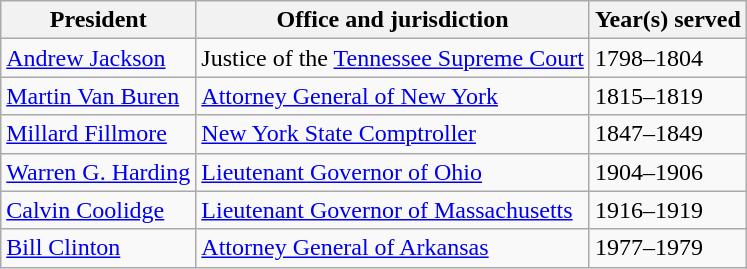<table class="wikitable sortable">
<tr>
<th>President</th>
<th>Office and jurisdiction</th>
<th>Year(s) served</th>
</tr>
<tr>
<td><a href='#'>Andrew Jackson</a></td>
<td>Justice of the <a href='#'>Tennessee Supreme Court</a></td>
<td>1798–1804</td>
</tr>
<tr>
<td><a href='#'>Martin Van Buren</a></td>
<td><a href='#'>Attorney General of New York</a></td>
<td>1815–1819</td>
</tr>
<tr>
<td><a href='#'>Millard Fillmore</a></td>
<td><a href='#'>New York State Comptroller</a></td>
<td>1847–1849</td>
</tr>
<tr>
<td><a href='#'>Warren G. Harding</a></td>
<td><a href='#'>Lieutenant Governor of Ohio</a></td>
<td>1904–1906</td>
</tr>
<tr>
<td><a href='#'>Calvin Coolidge</a></td>
<td><a href='#'>Lieutenant Governor of Massachusetts</a></td>
<td>1916–1919</td>
</tr>
<tr>
<td><a href='#'>Bill Clinton</a></td>
<td><a href='#'>Attorney General of Arkansas</a></td>
<td>1977–1979</td>
</tr>
</table>
